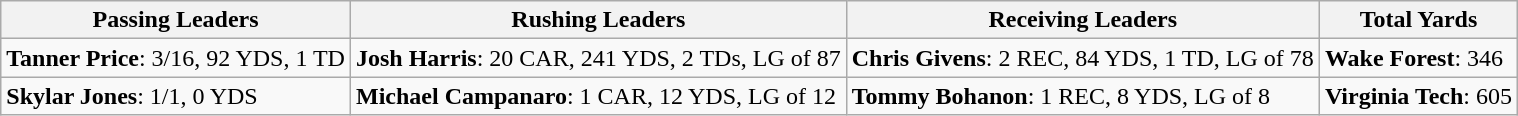<table class="wikitable">
<tr>
<th>Passing Leaders</th>
<th>Rushing Leaders</th>
<th>Receiving Leaders</th>
<th>Total Yards</th>
</tr>
<tr>
<td><strong>Tanner Price</strong>: 3/16, 92 YDS, 1 TD</td>
<td><strong>Josh Harris</strong>: 20 CAR, 241 YDS, 2 TDs, LG of 87</td>
<td><strong>Chris Givens</strong>: 2 REC, 84 YDS, 1 TD, LG of 78</td>
<td><strong>Wake Forest</strong>: 346</td>
</tr>
<tr>
<td><strong>Skylar Jones</strong>: 1/1, 0 YDS</td>
<td><strong>Michael Campanaro</strong>: 1 CAR, 12 YDS, LG of 12</td>
<td><strong>Tommy Bohanon</strong>: 1 REC, 8 YDS, LG of 8</td>
<td><strong>Virginia Tech</strong>: 605</td>
</tr>
</table>
